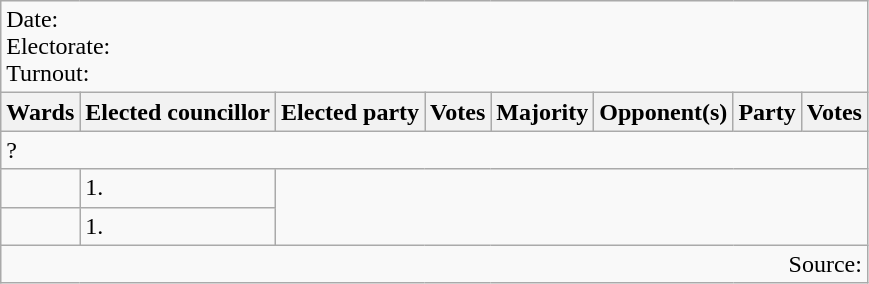<table class=wikitable>
<tr>
<td colspan=8>Date: <br>Electorate: <br>Turnout:</td>
</tr>
<tr>
<th>Wards</th>
<th>Elected councillor</th>
<th>Elected party</th>
<th>Votes</th>
<th>Majority</th>
<th>Opponent(s)</th>
<th>Party</th>
<th>Votes</th>
</tr>
<tr>
<td colspan=8>?</td>
</tr>
<tr>
<td></td>
<td>1.</td>
</tr>
<tr>
<td></td>
<td>1.</td>
</tr>
<tr>
<td colspan=8 align=right>Source:</td>
</tr>
</table>
